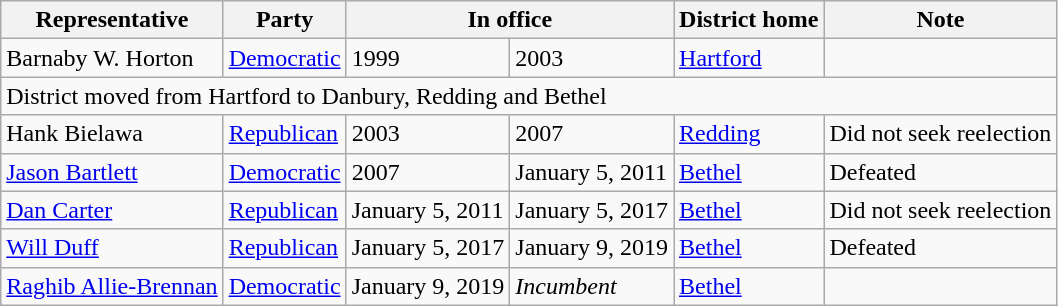<table class=wikitable>
<tr valign=bottom>
<th>Representative</th>
<th>Party</th>
<th colspan="2">In office</th>
<th>District home</th>
<th>Note</th>
</tr>
<tr>
<td>Barnaby W. Horton</td>
<td><a href='#'>Democratic</a></td>
<td>1999</td>
<td>2003</td>
<td><a href='#'>Hartford</a></td>
<td></td>
</tr>
<tr>
<td colspan="6">District moved from Hartford to Danbury, Redding and Bethel</td>
</tr>
<tr>
<td>Hank Bielawa</td>
<td><a href='#'>Republican</a></td>
<td>2003</td>
<td>2007</td>
<td><a href='#'>Redding</a></td>
<td>Did not seek reelection</td>
</tr>
<tr>
<td><a href='#'>Jason Bartlett</a></td>
<td><a href='#'>Democratic</a></td>
<td>2007</td>
<td>January 5, 2011</td>
<td><a href='#'>Bethel</a></td>
<td>Defeated</td>
</tr>
<tr>
<td><a href='#'>Dan Carter</a></td>
<td><a href='#'>Republican</a></td>
<td>January 5, 2011</td>
<td>January 5, 2017</td>
<td><a href='#'>Bethel</a></td>
<td>Did not seek reelection</td>
</tr>
<tr>
<td><a href='#'>Will Duff</a></td>
<td><a href='#'>Republican</a></td>
<td>January 5, 2017</td>
<td>January 9, 2019</td>
<td><a href='#'>Bethel</a></td>
<td>Defeated</td>
</tr>
<tr>
<td><a href='#'>Raghib Allie-Brennan</a></td>
<td><a href='#'>Democratic</a></td>
<td>January 9, 2019</td>
<td><em>Incumbent</em></td>
<td><a href='#'>Bethel</a></td>
<td></td>
</tr>
</table>
